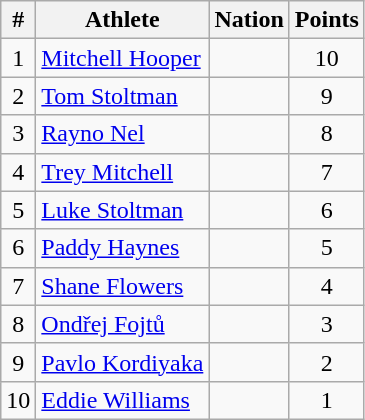<table class="wikitable" style="text-align:center">
<tr>
<th scope="col" style="width: 10px;">#</th>
<th scope="col">Athlete</th>
<th scope="col">Nation</th>
<th scope="col" style="width: 10px;">Points</th>
</tr>
<tr>
<td>1</td>
<td align=left><a href='#'>Mitchell Hooper</a></td>
<td align=left></td>
<td>10</td>
</tr>
<tr>
<td>2</td>
<td align=left><a href='#'>Tom Stoltman</a></td>
<td align=left></td>
<td>9</td>
</tr>
<tr>
<td>3</td>
<td align=left><a href='#'>Rayno Nel</a></td>
<td align=left></td>
<td>8</td>
</tr>
<tr>
<td>4</td>
<td align=left><a href='#'>Trey Mitchell</a></td>
<td align=left></td>
<td>7</td>
</tr>
<tr>
<td>5</td>
<td align=left><a href='#'>Luke Stoltman</a></td>
<td align=left></td>
<td>6</td>
</tr>
<tr>
<td>6</td>
<td align=left><a href='#'>Paddy Haynes</a></td>
<td align=left></td>
<td>5</td>
</tr>
<tr>
<td>7</td>
<td align=left><a href='#'>Shane Flowers</a></td>
<td align=left></td>
<td>4</td>
</tr>
<tr>
<td>8</td>
<td align=left><a href='#'>Ondřej Fojtů</a></td>
<td align=left></td>
<td>3</td>
</tr>
<tr>
<td>9</td>
<td align=left><a href='#'>Pavlo Kordiyaka</a></td>
<td align=left></td>
<td>2</td>
</tr>
<tr>
<td>10</td>
<td align=left><a href='#'>Eddie Williams</a></td>
<td align=left></td>
<td>1</td>
</tr>
</table>
